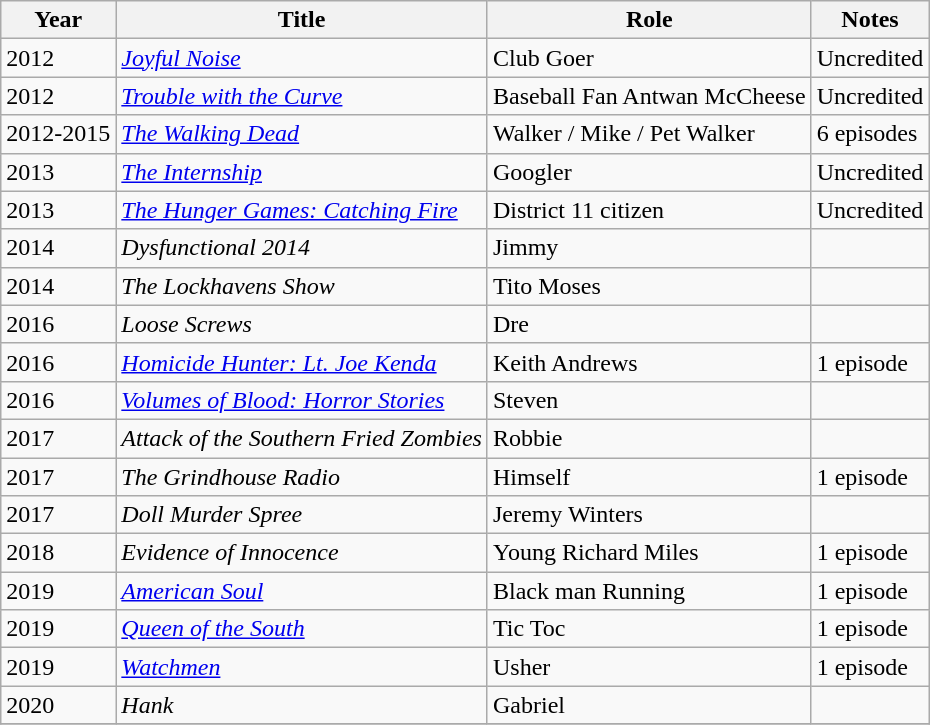<table class="wikitable sortable">
<tr>
<th>Year</th>
<th>Title</th>
<th>Role</th>
<th class="unsortable">Notes</th>
</tr>
<tr>
<td>2012</td>
<td><em><a href='#'>Joyful Noise</a></em></td>
<td>Club Goer</td>
<td>Uncredited</td>
</tr>
<tr>
<td>2012</td>
<td><em><a href='#'>Trouble with the Curve</a></em></td>
<td>Baseball Fan Antwan McCheese</td>
<td>Uncredited</td>
</tr>
<tr>
<td>2012-2015</td>
<td><em><a href='#'>The Walking Dead</a></em></td>
<td>Walker / Mike / Pet Walker</td>
<td>6 episodes</td>
</tr>
<tr>
<td>2013</td>
<td><em> <a href='#'>The Internship</a></em></td>
<td>Googler</td>
<td>Uncredited</td>
</tr>
<tr>
<td>2013</td>
<td><em><a href='#'>The Hunger Games: Catching Fire</a></em></td>
<td>District 11 citizen</td>
<td>Uncredited</td>
</tr>
<tr>
<td>2014</td>
<td><em>Dysfunctional 2014</em></td>
<td>Jimmy</td>
<td></td>
</tr>
<tr>
<td>2014</td>
<td><em>The Lockhavens Show</em></td>
<td>Tito Moses</td>
<td></td>
</tr>
<tr>
<td>2016</td>
<td><em>Loose Screws</em></td>
<td>Dre</td>
<td></td>
</tr>
<tr>
<td>2016</td>
<td><em><a href='#'>Homicide Hunter: Lt. Joe Kenda</a></em></td>
<td>Keith Andrews</td>
<td>1 episode</td>
</tr>
<tr>
<td>2016</td>
<td><em><a href='#'>Volumes of Blood: Horror Stories</a></em></td>
<td>Steven</td>
<td></td>
</tr>
<tr>
<td>2017</td>
<td><em>Attack of the Southern Fried Zombies</em></td>
<td>Robbie</td>
<td></td>
</tr>
<tr>
<td>2017</td>
<td><em>The Grindhouse Radio</em></td>
<td>Himself</td>
<td>1 episode</td>
</tr>
<tr>
<td>2017</td>
<td><em>Doll Murder Spree</em></td>
<td>Jeremy Winters</td>
<td></td>
</tr>
<tr>
<td>2018</td>
<td><em>Evidence of Innocence</em></td>
<td>Young Richard Miles</td>
<td>1 episode</td>
</tr>
<tr>
<td>2019</td>
<td><em><a href='#'>American Soul</a></em></td>
<td>Black man Running</td>
<td>1 episode</td>
</tr>
<tr>
<td>2019</td>
<td><em><a href='#'>Queen of the South</a></em></td>
<td>Tic Toc</td>
<td>1 episode</td>
</tr>
<tr>
<td>2019</td>
<td><em><a href='#'>Watchmen</a></em></td>
<td>Usher</td>
<td>1 episode</td>
</tr>
<tr>
<td>2020</td>
<td><em>Hank</em></td>
<td>Gabriel</td>
<td></td>
</tr>
<tr>
</tr>
</table>
